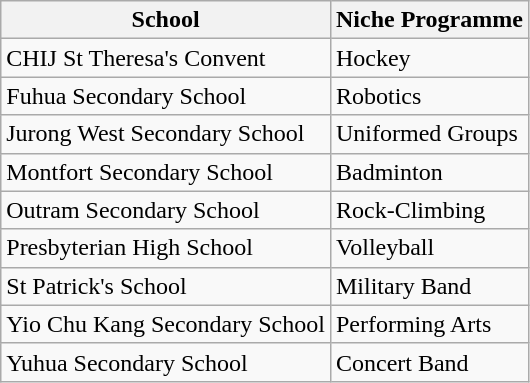<table class="wikitable">
<tr>
<th>School</th>
<th>Niche Programme</th>
</tr>
<tr>
<td>CHIJ St Theresa's Convent</td>
<td>Hockey</td>
</tr>
<tr>
<td>Fuhua Secondary School</td>
<td>Robotics</td>
</tr>
<tr>
<td>Jurong West Secondary School</td>
<td>Uniformed Groups</td>
</tr>
<tr>
<td>Montfort Secondary School</td>
<td>Badminton</td>
</tr>
<tr>
<td>Outram Secondary School</td>
<td>Rock-Climbing</td>
</tr>
<tr>
<td>Presbyterian High School</td>
<td>Volleyball</td>
</tr>
<tr>
<td>St Patrick's School</td>
<td>Military Band</td>
</tr>
<tr>
<td>Yio Chu Kang Secondary School</td>
<td>Performing Arts</td>
</tr>
<tr>
<td>Yuhua Secondary School</td>
<td>Concert Band</td>
</tr>
</table>
